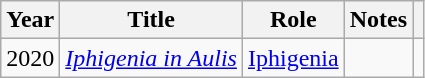<table class="wikitable plainrowheaders sortable">
<tr>
<th scope="col">Year</th>
<th scope="col">Title</th>
<th scope="col" class="unsortable">Role</th>
<th scope="col" class="unsortable">Notes</th>
<th scope="col" class="unsortable"></th>
</tr>
<tr>
<td>2020</td>
<td><em><a href='#'>Iphigenia in Aulis</a></em></td>
<td><a href='#'>Iphigenia</a></td>
<td></td>
<td></td>
</tr>
</table>
